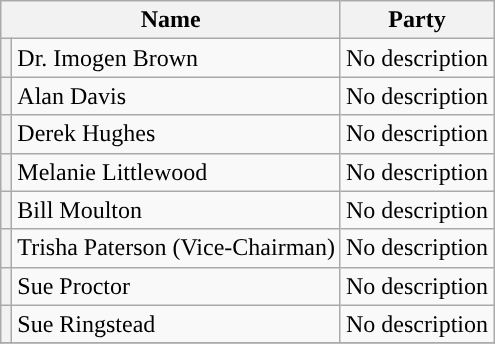<table class="wikitable">
<tr>
<th colspan="2">Name</th>
<th>Party</th>
</tr>
<tr>
<th style="background-color: "></th>
<td>Dr. Imogen Brown</td>
<td align="right">No description</td>
</tr>
<tr>
<th style="background-color: "></th>
<td>Alan Davis</td>
<td align="right">No description</td>
</tr>
<tr>
<th style="background-color: "></th>
<td>Derek Hughes</td>
<td align="right">No description</td>
</tr>
<tr>
<th style="background-color: "></th>
<td>Melanie Littlewood</td>
<td align="right">No description</td>
</tr>
<tr>
<th style="background-color: "></th>
<td>Bill Moulton</td>
<td align="right">No description</td>
</tr>
<tr>
<th style="background-color: "></th>
<td>Trisha Paterson (Vice-Chairman)</td>
<td align="right">No description</td>
</tr>
<tr>
<th style="background-color: "></th>
<td>Sue Proctor</td>
<td align="right">No description</td>
</tr>
<tr>
<th style="background-color: "></th>
<td>Sue Ringstead</td>
<td align="right">No description</td>
</tr>
<tr>
</tr>
</table>
